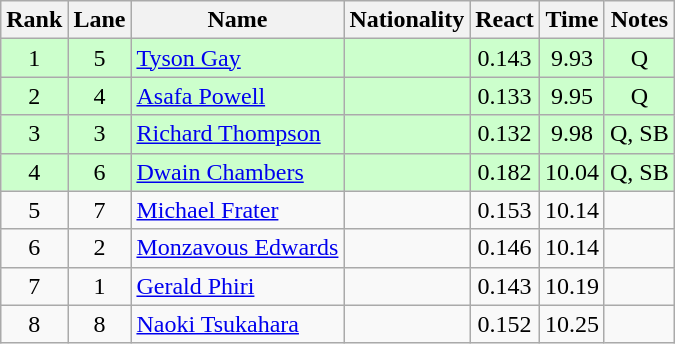<table class="wikitable sortable" style="text-align:center">
<tr>
<th>Rank</th>
<th>Lane</th>
<th>Name</th>
<th>Nationality</th>
<th>React</th>
<th>Time</th>
<th>Notes</th>
</tr>
<tr bgcolor=ccffcc>
<td>1</td>
<td>5</td>
<td align="left"><a href='#'>Tyson Gay</a></td>
<td align=left></td>
<td>0.143</td>
<td>9.93</td>
<td>Q</td>
</tr>
<tr bgcolor=ccffcc>
<td>2</td>
<td>4</td>
<td align="left"><a href='#'>Asafa Powell</a></td>
<td align=left></td>
<td>0.133</td>
<td>9.95</td>
<td>Q</td>
</tr>
<tr bgcolor=ccffcc>
<td>3</td>
<td>3</td>
<td align="left"><a href='#'>Richard Thompson</a></td>
<td align=left></td>
<td>0.132</td>
<td>9.98</td>
<td>Q, SB</td>
</tr>
<tr bgcolor=ccffcc>
<td>4</td>
<td>6</td>
<td align="left"><a href='#'>Dwain Chambers</a></td>
<td align=left></td>
<td>0.182</td>
<td>10.04</td>
<td>Q, SB</td>
</tr>
<tr>
<td>5</td>
<td>7</td>
<td align="left"><a href='#'>Michael Frater</a></td>
<td align=left></td>
<td>0.153</td>
<td>10.14</td>
<td></td>
</tr>
<tr>
<td>6</td>
<td>2</td>
<td align="left"><a href='#'>Monzavous Edwards</a></td>
<td align=left></td>
<td>0.146</td>
<td>10.14</td>
<td></td>
</tr>
<tr>
<td>7</td>
<td>1</td>
<td align="left"><a href='#'>Gerald Phiri</a></td>
<td align=left></td>
<td>0.143</td>
<td>10.19</td>
<td></td>
</tr>
<tr>
<td>8</td>
<td>8</td>
<td align="left"><a href='#'>Naoki Tsukahara</a></td>
<td align=left></td>
<td>0.152</td>
<td>10.25</td>
<td></td>
</tr>
</table>
